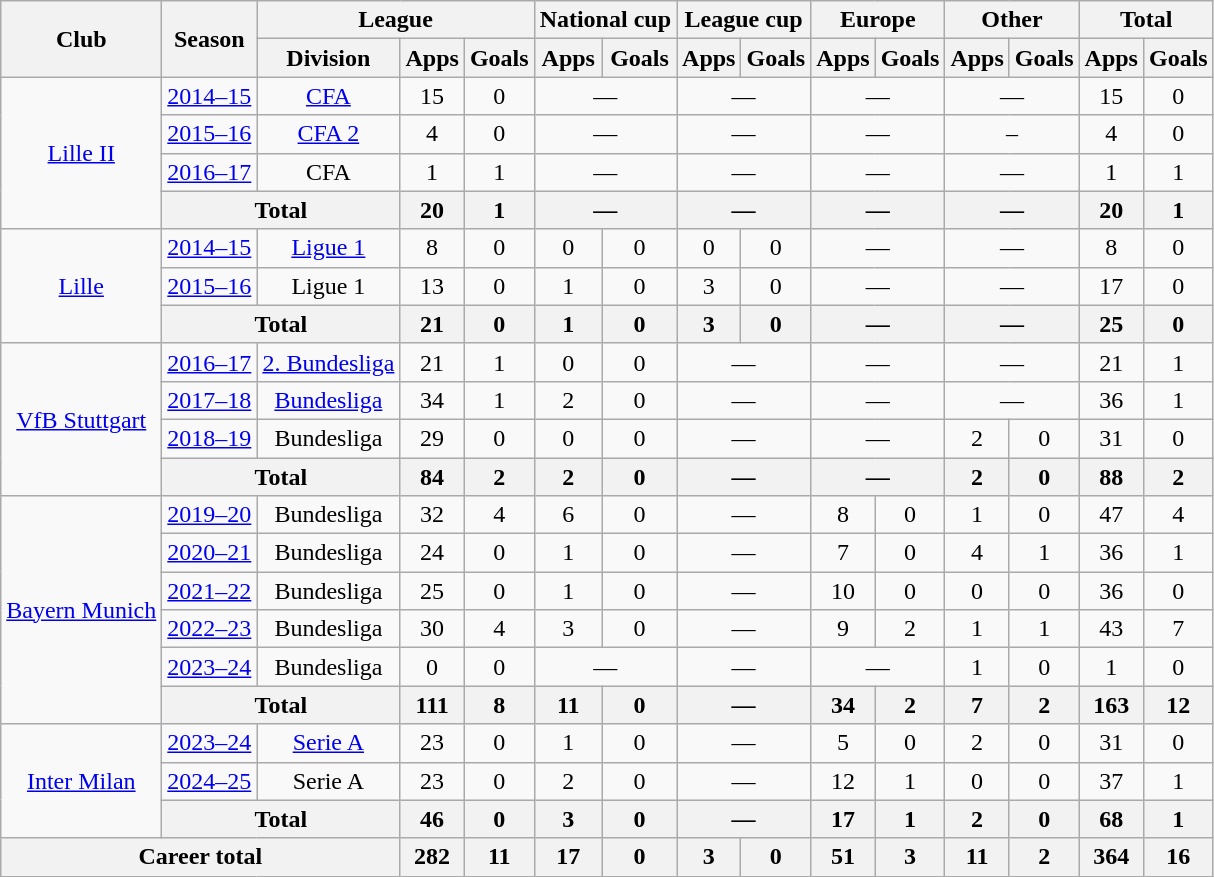<table class="wikitable" style="text-align: center;">
<tr>
<th rowspan="2">Club</th>
<th rowspan="2">Season</th>
<th colspan="3">League</th>
<th colspan="2">National cup</th>
<th colspan="2">League cup</th>
<th colspan="2">Europe</th>
<th colspan="2">Other</th>
<th colspan="2">Total</th>
</tr>
<tr>
<th>Division</th>
<th>Apps</th>
<th>Goals</th>
<th>Apps</th>
<th>Goals</th>
<th>Apps</th>
<th>Goals</th>
<th>Apps</th>
<th>Goals</th>
<th>Apps</th>
<th>Goals</th>
<th>Apps</th>
<th>Goals</th>
</tr>
<tr>
<td rowspan="4"><a href='#'>Lille II</a></td>
<td><a href='#'>2014–15</a></td>
<td><a href='#'>CFA</a></td>
<td>15</td>
<td>0</td>
<td colspan="2">—</td>
<td colspan="2">—</td>
<td colspan="2">—</td>
<td colspan="2">—</td>
<td>15</td>
<td>0</td>
</tr>
<tr>
<td><a href='#'>2015–16</a></td>
<td><a href='#'>CFA 2</a></td>
<td>4</td>
<td>0</td>
<td colspan="2">—</td>
<td colspan="2">—</td>
<td colspan="2">—</td>
<td colspan="2">–</td>
<td>4</td>
<td>0</td>
</tr>
<tr>
<td><a href='#'>2016–17</a></td>
<td>CFA</td>
<td>1</td>
<td>1</td>
<td colspan="2">—</td>
<td colspan="2">—</td>
<td colspan="2">—</td>
<td colspan="2">—</td>
<td>1</td>
<td>1</td>
</tr>
<tr>
<th colspan="2">Total</th>
<th>20</th>
<th>1</th>
<th colspan="2">—</th>
<th colspan="2">—</th>
<th colspan="2">—</th>
<th colspan="2">—</th>
<th>20</th>
<th>1</th>
</tr>
<tr>
<td rowspan="3"><a href='#'>Lille</a></td>
<td><a href='#'>2014–15</a></td>
<td><a href='#'>Ligue 1</a></td>
<td>8</td>
<td>0</td>
<td>0</td>
<td>0</td>
<td>0</td>
<td>0</td>
<td colspan="2">—</td>
<td colspan="2">—</td>
<td>8</td>
<td>0</td>
</tr>
<tr>
<td><a href='#'>2015–16</a></td>
<td>Ligue 1</td>
<td>13</td>
<td>0</td>
<td>1</td>
<td>0</td>
<td>3</td>
<td>0</td>
<td colspan="2">—</td>
<td colspan="2">—</td>
<td>17</td>
<td>0</td>
</tr>
<tr>
<th colspan="2">Total</th>
<th>21</th>
<th>0</th>
<th>1</th>
<th>0</th>
<th>3</th>
<th>0</th>
<th colspan="2">—</th>
<th colspan="2">—</th>
<th>25</th>
<th>0</th>
</tr>
<tr>
<td rowspan="4"><a href='#'>VfB Stuttgart</a></td>
<td><a href='#'>2016–17</a></td>
<td><a href='#'>2. Bundesliga</a></td>
<td>21</td>
<td>1</td>
<td>0</td>
<td>0</td>
<td colspan="2">—</td>
<td colspan="2">—</td>
<td colspan="2">—</td>
<td>21</td>
<td>1</td>
</tr>
<tr>
<td><a href='#'>2017–18</a></td>
<td><a href='#'>Bundesliga</a></td>
<td>34</td>
<td>1</td>
<td>2</td>
<td>0</td>
<td colspan="2">—</td>
<td colspan="2">—</td>
<td colspan="2">—</td>
<td>36</td>
<td>1</td>
</tr>
<tr>
<td><a href='#'>2018–19</a></td>
<td>Bundesliga</td>
<td>29</td>
<td>0</td>
<td>0</td>
<td>0</td>
<td colspan="2">—</td>
<td colspan="2">—</td>
<td>2</td>
<td>0</td>
<td>31</td>
<td>0</td>
</tr>
<tr>
<th colspan="2">Total</th>
<th>84</th>
<th>2</th>
<th>2</th>
<th>0</th>
<th colspan="2">—</th>
<th colspan="2">—</th>
<th>2</th>
<th>0</th>
<th>88</th>
<th>2</th>
</tr>
<tr>
<td rowspan=6><a href='#'>Bayern Munich</a></td>
<td><a href='#'>2019–20</a></td>
<td>Bundesliga</td>
<td>32</td>
<td>4</td>
<td>6</td>
<td>0</td>
<td colspan="2">—</td>
<td>8</td>
<td>0</td>
<td>1</td>
<td>0</td>
<td>47</td>
<td>4</td>
</tr>
<tr>
<td><a href='#'>2020–21</a></td>
<td>Bundesliga</td>
<td>24</td>
<td>0</td>
<td>1</td>
<td>0</td>
<td colspan="2">—</td>
<td>7</td>
<td>0</td>
<td>4</td>
<td>1</td>
<td>36</td>
<td>1</td>
</tr>
<tr>
<td><a href='#'>2021–22</a></td>
<td>Bundesliga</td>
<td>25</td>
<td>0</td>
<td>1</td>
<td>0</td>
<td colspan="2">—</td>
<td>10</td>
<td>0</td>
<td>0</td>
<td>0</td>
<td>36</td>
<td>0</td>
</tr>
<tr>
<td><a href='#'>2022–23</a></td>
<td>Bundesliga</td>
<td>30</td>
<td>4</td>
<td>3</td>
<td>0</td>
<td colspan="2">—</td>
<td>9</td>
<td>2</td>
<td>1</td>
<td>1</td>
<td>43</td>
<td>7</td>
</tr>
<tr>
<td><a href='#'>2023–24</a></td>
<td>Bundesliga</td>
<td>0</td>
<td>0</td>
<td colspan="2">—</td>
<td colspan="2">—</td>
<td colspan="2">—</td>
<td>1</td>
<td>0</td>
<td>1</td>
<td>0</td>
</tr>
<tr>
<th colspan="2">Total</th>
<th>111</th>
<th>8</th>
<th>11</th>
<th>0</th>
<th colspan="2">—</th>
<th>34</th>
<th>2</th>
<th>7</th>
<th>2</th>
<th>163</th>
<th>12</th>
</tr>
<tr>
<td rowspan="3"><a href='#'>Inter Milan</a></td>
<td><a href='#'>2023–24</a></td>
<td><a href='#'>Serie A</a></td>
<td>23</td>
<td>0</td>
<td>1</td>
<td>0</td>
<td colspan="2">—</td>
<td>5</td>
<td>0</td>
<td>2</td>
<td>0</td>
<td>31</td>
<td>0</td>
</tr>
<tr>
<td><a href='#'>2024–25</a></td>
<td>Serie A</td>
<td>23</td>
<td>0</td>
<td>2</td>
<td>0</td>
<td colspan="2">—</td>
<td>12</td>
<td>1</td>
<td>0</td>
<td>0</td>
<td>37</td>
<td>1</td>
</tr>
<tr>
<th colspan="2">Total</th>
<th>46</th>
<th>0</th>
<th>3</th>
<th>0</th>
<th colspan="2">—</th>
<th>17</th>
<th>1</th>
<th>2</th>
<th>0</th>
<th>68</th>
<th>1</th>
</tr>
<tr>
<th colspan="3">Career total</th>
<th>282</th>
<th>11</th>
<th>17</th>
<th>0</th>
<th>3</th>
<th>0</th>
<th>51</th>
<th>3</th>
<th>11</th>
<th>2</th>
<th>364</th>
<th>16</th>
</tr>
</table>
